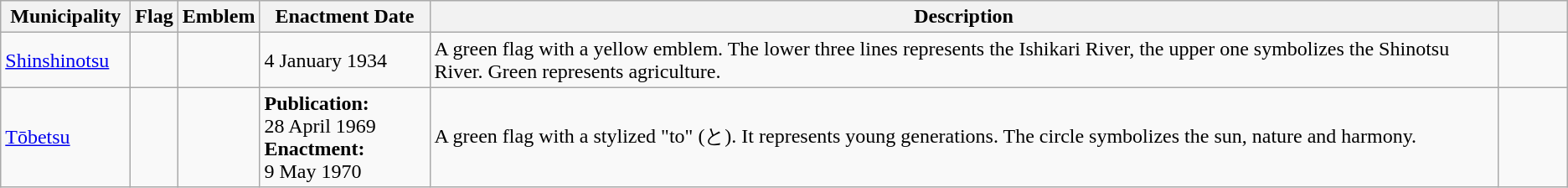<table class="wikitable">
<tr>
<th style="width:12ch;">Municipality</th>
<th>Flag</th>
<th>Emblem</th>
<th style="width:16ch;">Enactment Date</th>
<th>Description</th>
<th style="width:6ch;"></th>
</tr>
<tr>
<td><a href='#'>Shinshinotsu</a></td>
<td></td>
<td></td>
<td>4 January 1934</td>
<td>A green flag with a yellow emblem. The lower three lines represents the Ishikari River, the upper one symbolizes the Shinotsu River. Green represents agriculture.</td>
<td></td>
</tr>
<tr>
<td><a href='#'>Tōbetsu</a></td>
<td></td>
<td></td>
<td><strong>Publication:</strong><br>28 April 1969<br><strong>Enactment:</strong><br>9 May 1970</td>
<td>A green flag with a stylized "to" (と). It represents young generations. The circle symbolizes the sun, nature and harmony.</td>
<td></td>
</tr>
</table>
